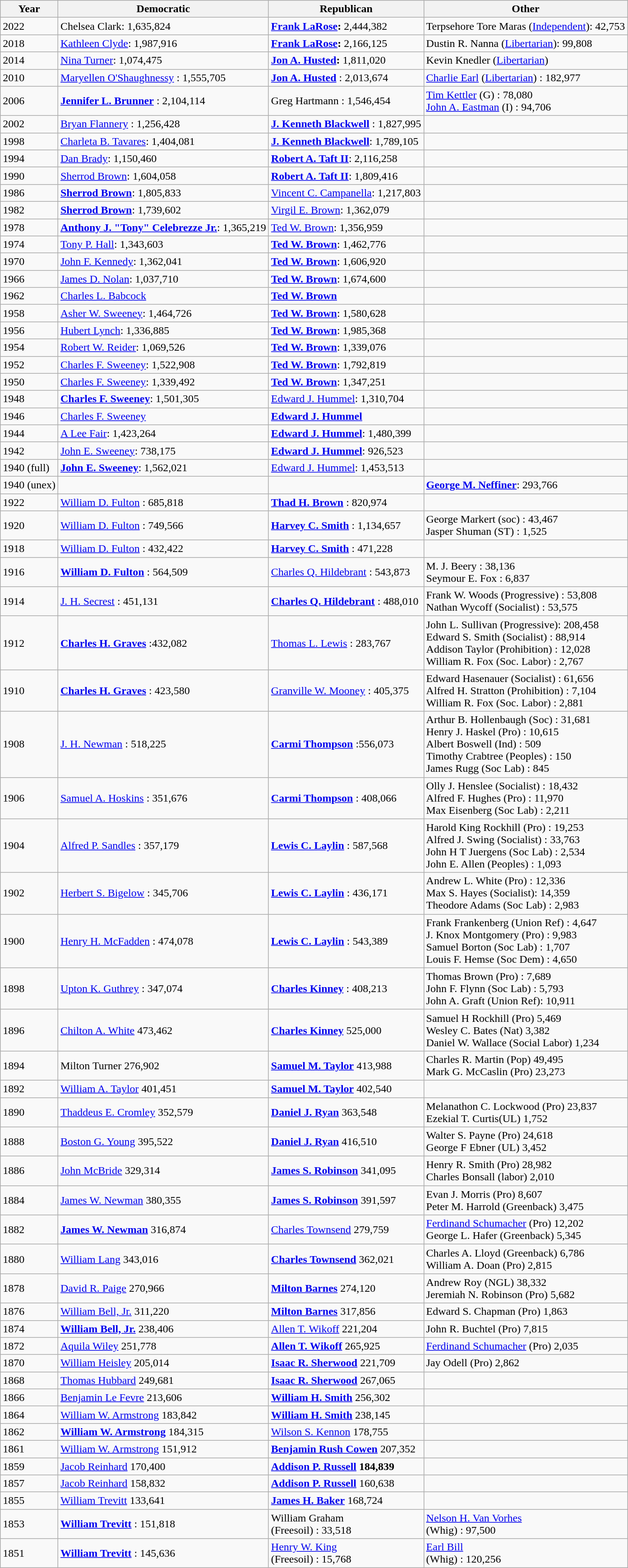<table class="wikitable">
<tr>
<th>Year</th>
<th>Democratic</th>
<th>Republican</th>
<th>Other</th>
</tr>
<tr>
<td>2022</td>
<td>Chelsea Clark: 1,635,824</td>
<td><strong><a href='#'>Frank LaRose</a>:</strong> 2,444,382</td>
<td>Terpsehore Tore Maras (<a href='#'>Independent</a>): 42,753</td>
</tr>
<tr>
<td>2018</td>
<td><a href='#'>Kathleen Clyde</a>: 1,987,916</td>
<td><strong><a href='#'>Frank LaRose</a>:</strong> 2,166,125</td>
<td>Dustin R. Nanna (<a href='#'>Libertarian</a>): 99,808</td>
</tr>
<tr>
<td>2014</td>
<td><a href='#'>Nina Turner</a>: 1,074,475</td>
<td><strong><a href='#'>Jon A. Husted</a>:</strong> 1,811,020</td>
<td>Kevin Knedler (<a href='#'>Libertarian</a>)</td>
</tr>
<tr>
<td>2010</td>
<td><a href='#'>Maryellen O'Shaughnessy</a> : 1,555,705</td>
<td><strong><a href='#'>Jon A. Husted</a></strong> : 2,013,674</td>
<td><a href='#'>Charlie Earl</a> (<a href='#'>Libertarian</a>) : 182,977</td>
</tr>
<tr>
<td>2006</td>
<td><strong><a href='#'>Jennifer L. Brunner</a></strong> : 2,104,114</td>
<td>Greg Hartmann : 1,546,454</td>
<td><a href='#'>Tim Kettler</a> (G) : 78,080 <br><a href='#'>John A. Eastman</a> (I) : 94,706</td>
</tr>
<tr>
<td>2002</td>
<td><a href='#'>Bryan Flannery</a> : 1,256,428</td>
<td><strong><a href='#'>J. Kenneth Blackwell</a></strong> : 1,827,995</td>
<td> </td>
</tr>
<tr>
<td>1998</td>
<td><a href='#'>Charleta B. Tavares</a>: 1,404,081</td>
<td><strong><a href='#'>J. Kenneth Blackwell</a></strong>: 1,789,105</td>
<td> </td>
</tr>
<tr>
<td>1994</td>
<td><a href='#'>Dan Brady</a>: 1,150,460</td>
<td><strong><a href='#'>Robert A. Taft II</a></strong>: 2,116,258</td>
<td> </td>
</tr>
<tr>
<td>1990</td>
<td><a href='#'>Sherrod Brown</a>: 1,604,058</td>
<td><strong><a href='#'>Robert A. Taft II</a></strong>: 1,809,416</td>
<td> </td>
</tr>
<tr>
<td>1986</td>
<td><strong><a href='#'>Sherrod Brown</a></strong>: 1,805,833</td>
<td><a href='#'>Vincent C. Campanella</a>: 1,217,803</td>
<td> </td>
</tr>
<tr>
<td>1982</td>
<td><strong><a href='#'>Sherrod Brown</a></strong>: 1,739,602</td>
<td><a href='#'>Virgil E. Brown</a>: 1,362,079</td>
<td> </td>
</tr>
<tr>
<td>1978</td>
<td><strong><a href='#'>Anthony J. "Tony" Celebrezze Jr.</a></strong>: 1,365,219</td>
<td><a href='#'>Ted W. Brown</a>: 1,356,959</td>
<td> </td>
</tr>
<tr>
<td>1974</td>
<td><a href='#'>Tony P. Hall</a>: 1,343,603</td>
<td><strong><a href='#'>Ted W. Brown</a></strong>: 1,462,776</td>
<td> </td>
</tr>
<tr>
<td>1970</td>
<td><a href='#'>John F. Kennedy</a>: 1,362,041</td>
<td><strong><a href='#'>Ted W. Brown</a></strong>: 1,606,920</td>
<td> </td>
</tr>
<tr>
<td>1966</td>
<td><a href='#'>James D. Nolan</a>: 1,037,710</td>
<td><strong><a href='#'>Ted W. Brown</a></strong>: 1,674,600</td>
<td> </td>
</tr>
<tr>
<td>1962</td>
<td><a href='#'>Charles L. Babcock</a></td>
<td><strong><a href='#'>Ted W. Brown</a></strong></td>
<td> </td>
</tr>
<tr>
<td>1958</td>
<td><a href='#'>Asher W. Sweeney</a>: 1,464,726</td>
<td><strong><a href='#'>Ted W. Brown</a></strong>: 1,580,628</td>
<td> </td>
</tr>
<tr>
<td>1956</td>
<td><a href='#'>Hubert Lynch</a>: 1,336,885</td>
<td><strong><a href='#'>Ted W. Brown</a></strong>: 1,985,368</td>
<td> </td>
</tr>
<tr>
<td>1954</td>
<td><a href='#'>Robert W. Reider</a>: 1,069,526</td>
<td><strong><a href='#'>Ted W. Brown</a></strong>: 1,339,076</td>
<td> </td>
</tr>
<tr>
<td>1952</td>
<td><a href='#'>Charles F. Sweeney</a>: 1,522,908</td>
<td><strong><a href='#'>Ted W. Brown</a></strong>: 1,792,819</td>
<td> </td>
</tr>
<tr>
<td>1950</td>
<td><a href='#'>Charles F. Sweeney</a>: 1,339,492</td>
<td><strong><a href='#'>Ted W. Brown</a></strong>: 1,347,251</td>
<td> </td>
</tr>
<tr>
<td>1948</td>
<td><strong><a href='#'>Charles F. Sweeney</a></strong>: 1,501,305</td>
<td><a href='#'>Edward J. Hummel</a>: 1,310,704</td>
<td> </td>
</tr>
<tr>
<td>1946</td>
<td><a href='#'>Charles F. Sweeney</a></td>
<td><strong><a href='#'>Edward J. Hummel</a></strong></td>
<td> </td>
</tr>
<tr>
<td>1944</td>
<td><a href='#'>A Lee Fair</a>: 1,423,264</td>
<td><strong><a href='#'>Edward J. Hummel</a></strong>: 1,480,399</td>
<td> </td>
</tr>
<tr>
<td>1942</td>
<td><a href='#'>John E. Sweeney</a>: 738,175</td>
<td><strong><a href='#'>Edward J. Hummel</a></strong>: 926,523</td>
<td> </td>
</tr>
<tr>
<td>1940 (full)</td>
<td><strong><a href='#'>John E. Sweeney</a></strong>: 1,562,021</td>
<td><a href='#'>Edward J. Hummel</a>: 1,453,513</td>
<td> </td>
</tr>
<tr>
<td>1940 (unex)</td>
<td> </td>
<td> </td>
<td><strong><a href='#'>George M. Neffiner</a></strong>: 293,766</td>
</tr>
<tr>
<td>1922</td>
<td><a href='#'>William D. Fulton</a> : 685,818</td>
<td><strong><a href='#'>Thad H. Brown</a></strong> : 820,974</td>
<td> </td>
</tr>
<tr>
<td>1920</td>
<td><a href='#'>William D. Fulton</a> : 749,566</td>
<td><strong><a href='#'>Harvey C. Smith</a></strong> : 1,134,657</td>
<td>George Markert (soc) : 43,467<br>Jasper Shuman (ST) : 1,525</td>
</tr>
<tr>
<td>1918</td>
<td><a href='#'>William D. Fulton</a> : 432,422</td>
<td><strong><a href='#'>Harvey C. Smith</a></strong> : 471,228</td>
<td> </td>
</tr>
<tr>
<td>1916</td>
<td><strong><a href='#'>William D. Fulton</a></strong> : 564,509</td>
<td><a href='#'>Charles Q. Hildebrant</a> : 543,873</td>
<td>M. J. Beery : 38,136<br>Seymour E. Fox : 6,837</td>
</tr>
<tr>
<td>1914</td>
<td><a href='#'>J. H. Secrest</a> : 451,131</td>
<td><strong><a href='#'>Charles Q. Hildebrant</a></strong> : 488,010</td>
<td>Frank W. Woods (Progressive) : 53,808<br>Nathan Wycoff (Socialist) : 53,575</td>
</tr>
<tr>
<td>1912</td>
<td><strong><a href='#'>Charles H. Graves</a></strong> :432,082</td>
<td><a href='#'>Thomas L. Lewis</a> : 283,767</td>
<td>John L. Sullivan (Progressive): 208,458<br>Edward S. Smith (Socialist) : 88,914<br>Addison Taylor (Prohibition) : 12,028<br>William R. Fox (Soc. Labor) : 2,767</td>
</tr>
<tr>
<td>1910</td>
<td><strong><a href='#'>Charles H. Graves</a></strong> : 423,580</td>
<td><a href='#'>Granville W. Mooney</a> : 405,375</td>
<td>Edward Hasenauer (Socialist) : 61,656<br>Alfred H. Stratton (Prohibition) : 7,104<br>William R. Fox (Soc. Labor) : 2,881</td>
</tr>
<tr>
<td>1908</td>
<td><a href='#'>J. H. Newman</a> : 518,225</td>
<td><strong><a href='#'>Carmi Thompson</a></strong> :556,073</td>
<td>Arthur B. Hollenbaugh (Soc) : 31,681<br>Henry J. Haskel (Pro) : 10,615<br>Albert Boswell (Ind) : 509<br>Timothy Crabtree (Peoples) : 150<br>James Rugg (Soc Lab) : 845</td>
</tr>
<tr>
<td>1906</td>
<td><a href='#'>Samuel A. Hoskins</a> : 351,676</td>
<td><strong><a href='#'>Carmi Thompson</a></strong> : 408,066</td>
<td>Olly J. Henslee (Socialist) : 18,432<br>Alfred F. Hughes (Pro) : 11,970<br>Max Eisenberg (Soc Lab) : 2,211</td>
</tr>
<tr>
<td>1904</td>
<td><a href='#'>Alfred P. Sandles</a> : 357,179</td>
<td><strong><a href='#'>Lewis C. Laylin</a></strong> : 587,568</td>
<td>Harold King Rockhill (Pro) : 19,253<br>Alfred J. Swing (Socialist) : 33,763<br>John H T Juergens (Soc Lab) : 2,534<br>John E. Allen (Peoples) : 1,093</td>
</tr>
<tr>
<td>1902</td>
<td><a href='#'>Herbert S. Bigelow</a> : 345,706</td>
<td><strong><a href='#'>Lewis C. Laylin</a></strong> : 436,171</td>
<td>Andrew L. White (Pro) : 12,336<br>Max S. Hayes (Socialist): 14,359<br>Theodore Adams (Soc Lab) : 2,983</td>
</tr>
<tr>
<td>1900</td>
<td><a href='#'>Henry H. McFadden</a> : 474,078</td>
<td><strong><a href='#'>Lewis C. Laylin</a></strong> : 543,389</td>
<td>Frank Frankenberg (Union Ref) : 4,647<br>J. Knox Montgomery (Pro) : 9,983<br>Samuel Borton (Soc Lab) : 1,707<br>Louis F. Hemse (Soc Dem) : 4,650</td>
</tr>
<tr>
<td>1898</td>
<td><a href='#'>Upton K. Guthrey</a> : 347,074</td>
<td><strong><a href='#'>Charles Kinney</a></strong> : 408,213</td>
<td>Thomas Brown (Pro) : 7,689<br>John F. Flynn (Soc Lab) : 5,793<br>John A. Graft (Union Ref): 10,911</td>
</tr>
<tr>
<td>1896</td>
<td><a href='#'>Chilton A. White</a> 473,462</td>
<td><strong><a href='#'>Charles Kinney</a></strong> 525,000</td>
<td>Samuel H Rockhill (Pro) 5,469<br>Wesley C. Bates (Nat) 3,382<br>Daniel W. Wallace (Social Labor) 1,234</td>
</tr>
<tr>
<td>1894</td>
<td>Milton Turner 276,902</td>
<td><strong><a href='#'>Samuel M. Taylor</a></strong> 413,988</td>
<td>Charles R. Martin (Pop) 49,495<br>Mark G. McCaslin (Pro) 23,273</td>
</tr>
<tr>
<td>1892</td>
<td><a href='#'>William A. Taylor</a> 401,451</td>
<td><strong><a href='#'>Samuel M. Taylor</a></strong> 402,540</td>
<td> </td>
</tr>
<tr>
<td>1890</td>
<td><a href='#'>Thaddeus E. Cromley</a> 352,579</td>
<td><strong><a href='#'>Daniel J. Ryan</a></strong> 363,548</td>
<td>Melanathon C. Lockwood (Pro) 23,837<br>Ezekial T. Curtis(UL) 1,752</td>
</tr>
<tr>
<td>1888</td>
<td><a href='#'>Boston G. Young</a> 395,522</td>
<td><strong><a href='#'>Daniel J. Ryan</a></strong> 416,510</td>
<td>Walter S. Payne (Pro) 24,618<br>George F Ebner (UL) 3,452</td>
</tr>
<tr>
<td>1886</td>
<td><a href='#'>John McBride</a> 329,314</td>
<td><strong><a href='#'>James S. Robinson</a></strong> 341,095</td>
<td>Henry R. Smith (Pro) 28,982<br>Charles Bonsall (labor) 2,010</td>
</tr>
<tr>
<td>1884</td>
<td><a href='#'>James W. Newman</a> 380,355</td>
<td><strong><a href='#'>James S. Robinson</a></strong> 391,597</td>
<td>Evan J. Morris (Pro) 8,607<br>Peter M. Harrold (Greenback) 3,475</td>
</tr>
<tr>
<td>1882</td>
<td><strong><a href='#'>James W. Newman</a></strong> 316,874</td>
<td><a href='#'>Charles Townsend</a> 279,759</td>
<td><a href='#'>Ferdinand Schumacher</a> (Pro) 12,202<br>George L. Hafer (Greenback) 5,345</td>
</tr>
<tr>
<td>1880</td>
<td><a href='#'>William Lang</a> 343,016</td>
<td><strong><a href='#'>Charles Townsend</a></strong> 362,021</td>
<td>Charles A. Lloyd (Greenback) 6,786<br>William A. Doan (Pro) 2,815</td>
</tr>
<tr>
<td>1878</td>
<td><a href='#'>David R. Paige</a> 270,966</td>
<td><strong><a href='#'>Milton Barnes</a></strong> 274,120</td>
<td>Andrew Roy (NGL) 38,332<br>Jeremiah N. Robinson (Pro) 5,682</td>
</tr>
<tr>
<td>1876</td>
<td><a href='#'>William Bell, Jr.</a> 311,220</td>
<td><strong><a href='#'>Milton Barnes</a></strong> 317,856</td>
<td>Edward S. Chapman (Pro) 1,863</td>
</tr>
<tr>
<td>1874</td>
<td><strong><a href='#'>William Bell, Jr.</a></strong> 238,406</td>
<td><a href='#'>Allen T. Wikoff</a> 221,204</td>
<td>John R. Buchtel (Pro) 7,815</td>
</tr>
<tr>
<td>1872</td>
<td><a href='#'>Aquila Wiley</a> 251,778</td>
<td><strong><a href='#'>Allen T. Wikoff</a></strong> 265,925</td>
<td><a href='#'>Ferdinand Schumacher</a> (Pro) 2,035</td>
</tr>
<tr>
<td>1870</td>
<td><a href='#'>William Heisley</a> 205,014</td>
<td><strong><a href='#'>Isaac R. Sherwood</a></strong> 221,709</td>
<td>Jay Odell (Pro) 2,862</td>
</tr>
<tr>
<td>1868</td>
<td><a href='#'>Thomas Hubbard</a> 249,681</td>
<td><strong><a href='#'>Isaac R. Sherwood</a></strong> 267,065</td>
<td> </td>
</tr>
<tr>
<td>1866</td>
<td><a href='#'>Benjamin Le Fevre</a> 213,606</td>
<td><strong><a href='#'>William H. Smith</a></strong> 256,302</td>
<td> </td>
</tr>
<tr>
<td>1864</td>
<td><a href='#'>William W. Armstrong</a> 183,842</td>
<td><strong><a href='#'>William H. Smith</a></strong> 238,145</td>
<td> </td>
</tr>
<tr>
<td>1862</td>
<td><strong><a href='#'>William W. Armstrong</a></strong> 184,315</td>
<td><a href='#'>Wilson S. Kennon</a> 178,755</td>
<td> </td>
</tr>
<tr>
<td>1861</td>
<td><a href='#'>William W. Armstrong</a> 151,912</td>
<td><strong><a href='#'>Benjamin Rush Cowen</a></strong> 207,352</td>
<td> </td>
</tr>
<tr>
<td>1859</td>
<td><a href='#'>Jacob Reinhard</a> 170,400</td>
<td><strong><a href='#'>Addison P. Russell</a> 184,839</strong></td>
<td> </td>
</tr>
<tr>
<td>1857</td>
<td><a href='#'>Jacob Reinhard</a> 158,832</td>
<td><strong><a href='#'>Addison P. Russell</a></strong> 160,638</td>
<td> </td>
</tr>
<tr>
<td>1855</td>
<td><a href='#'>William Trevitt</a> 133,641</td>
<td><strong><a href='#'>James H. Baker</a></strong> 168,724</td>
<td> </td>
</tr>
<tr>
<td>1853</td>
<td><strong><a href='#'>William Trevitt</a></strong> : 151,818</td>
<td>William Graham<br>(Freesoil) : 33,518</td>
<td><a href='#'>Nelson H. Van Vorhes</a><br>(Whig) : 97,500</td>
</tr>
<tr>
<td>1851</td>
<td><strong><a href='#'>William Trevitt</a></strong> : 145,636</td>
<td><a href='#'>Henry W. King</a><br>(Freesoil) : 15,768</td>
<td><a href='#'>Earl Bill</a><br>(Whig) : 120,256</td>
</tr>
</table>
